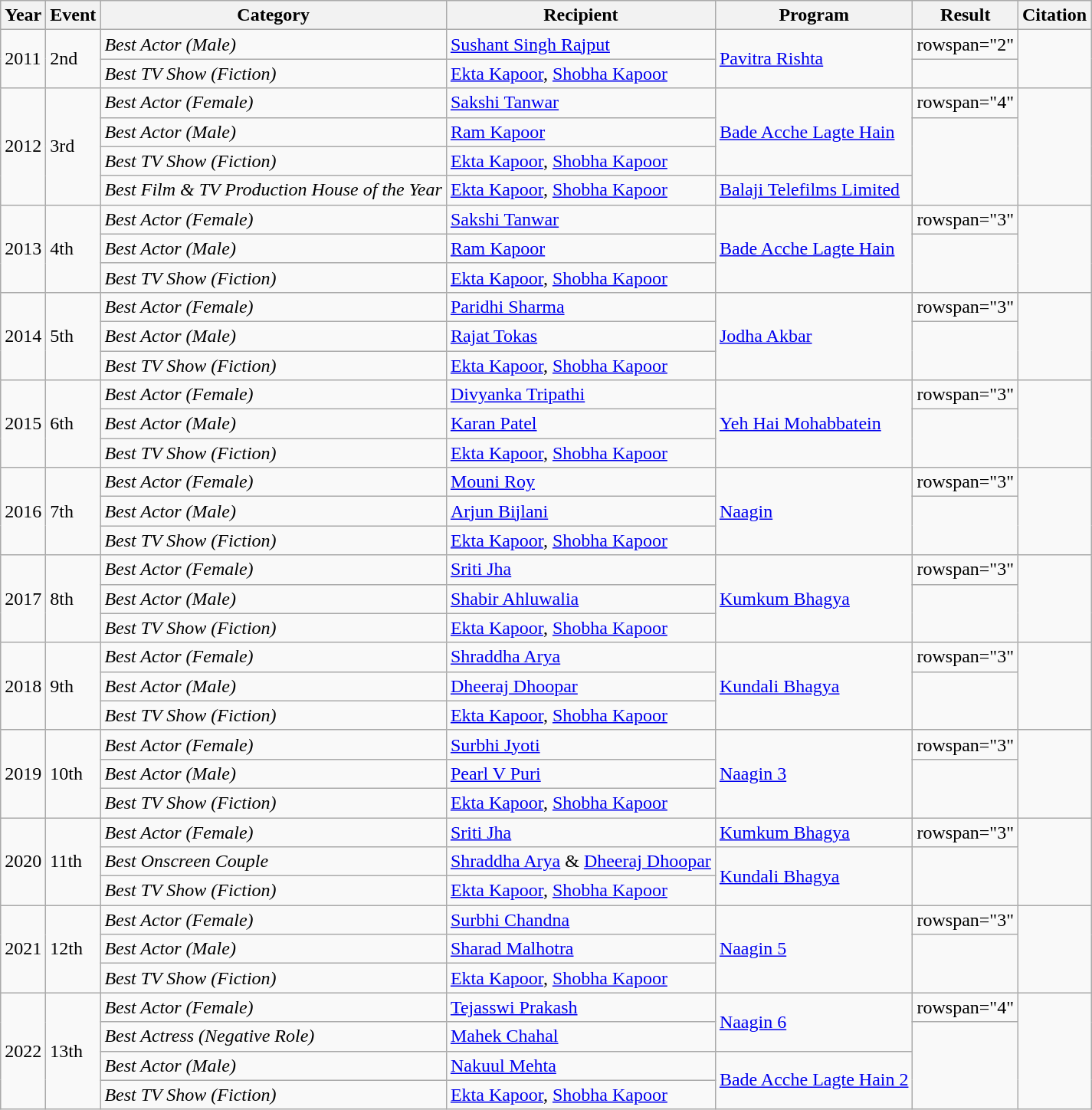<table class="wikitable">
<tr>
<th>Year</th>
<th>Event</th>
<th>Category</th>
<th>Recipient</th>
<th>Program</th>
<th>Result</th>
<th>Citation</th>
</tr>
<tr>
<td rowspan="2">2011</td>
<td rowspan="2">2nd</td>
<td><em>Best Actor (Male)</em></td>
<td><a href='#'>Sushant Singh Rajput</a></td>
<td rowspan="2"><a href='#'>Pavitra Rishta</a></td>
<td>rowspan="2" </td>
<td rowspan="2"></td>
</tr>
<tr>
<td><em>Best TV Show (Fiction)</em></td>
<td><a href='#'>Ekta Kapoor</a>, <a href='#'>Shobha Kapoor</a></td>
</tr>
<tr>
<td rowspan="4">2012</td>
<td rowspan="4">3rd</td>
<td><em>Best Actor (Female)</em></td>
<td><a href='#'>Sakshi Tanwar</a></td>
<td rowspan="3"><a href='#'>Bade Acche Lagte Hain</a></td>
<td>rowspan="4" </td>
<td rowspan="4"></td>
</tr>
<tr>
<td><em>Best Actor (Male)</em></td>
<td><a href='#'>Ram Kapoor</a></td>
</tr>
<tr>
<td><em>Best TV Show (Fiction)</em></td>
<td><a href='#'>Ekta Kapoor</a>, <a href='#'>Shobha Kapoor</a></td>
</tr>
<tr>
<td><em>Best Film & TV Production House of the Year</em></td>
<td><a href='#'>Ekta Kapoor</a>, <a href='#'>Shobha Kapoor</a></td>
<td><a href='#'>Balaji Telefilms Limited</a></td>
</tr>
<tr>
<td rowspan="3">2013</td>
<td rowspan="3">4th</td>
<td><em>Best Actor (Female)</em></td>
<td><a href='#'>Sakshi Tanwar</a></td>
<td rowspan="3"><a href='#'>Bade Acche Lagte Hain</a></td>
<td>rowspan="3" </td>
<td rowspan="3"></td>
</tr>
<tr>
<td><em>Best Actor (Male)</em></td>
<td><a href='#'>Ram Kapoor</a></td>
</tr>
<tr>
<td><em>Best TV Show (Fiction)</em></td>
<td><a href='#'>Ekta Kapoor</a>, <a href='#'>Shobha Kapoor</a></td>
</tr>
<tr>
<td rowspan="3">2014</td>
<td rowspan="3">5th</td>
<td><em>Best Actor (Female)</em></td>
<td><a href='#'>Paridhi Sharma</a></td>
<td rowspan="3"><a href='#'>Jodha Akbar</a></td>
<td>rowspan="3" </td>
<td rowspan="3"></td>
</tr>
<tr>
<td><em>Best Actor (Male)</em></td>
<td><a href='#'>Rajat Tokas</a></td>
</tr>
<tr>
<td><em>Best TV Show (Fiction)</em></td>
<td><a href='#'>Ekta Kapoor</a>, <a href='#'>Shobha Kapoor</a></td>
</tr>
<tr>
<td rowspan="3">2015</td>
<td rowspan="3">6th</td>
<td><em>Best Actor (Female)</em></td>
<td><a href='#'>Divyanka Tripathi</a></td>
<td rowspan="3"><a href='#'>Yeh Hai Mohabbatein</a></td>
<td>rowspan="3" </td>
<td rowspan="3"></td>
</tr>
<tr>
<td><em>Best Actor (Male)</em></td>
<td><a href='#'>Karan Patel</a></td>
</tr>
<tr>
<td><em>Best TV Show (Fiction)</em></td>
<td><a href='#'>Ekta Kapoor</a>, <a href='#'>Shobha Kapoor</a></td>
</tr>
<tr>
<td rowspan="3">2016</td>
<td rowspan="3">7th</td>
<td><em>Best Actor (Female)</em></td>
<td><a href='#'>Mouni Roy</a></td>
<td rowspan="3"><a href='#'>Naagin</a></td>
<td>rowspan="3" </td>
<td rowspan="3"></td>
</tr>
<tr>
<td><em>Best Actor (Male)</em></td>
<td><a href='#'>Arjun Bijlani</a></td>
</tr>
<tr>
<td><em>Best TV Show (Fiction)</em></td>
<td><a href='#'>Ekta Kapoor</a>, <a href='#'>Shobha Kapoor</a></td>
</tr>
<tr>
<td rowspan="3">2017</td>
<td rowspan="3">8th</td>
<td><em>Best Actor (Female)</em></td>
<td><a href='#'>Sriti Jha</a></td>
<td rowspan="3"><a href='#'>Kumkum Bhagya</a></td>
<td>rowspan="3" </td>
<td rowspan="3"></td>
</tr>
<tr>
<td><em>Best Actor (Male)</em></td>
<td><a href='#'>Shabir Ahluwalia</a></td>
</tr>
<tr>
<td><em>Best TV Show (Fiction)</em></td>
<td><a href='#'>Ekta Kapoor</a>, <a href='#'>Shobha Kapoor</a></td>
</tr>
<tr>
<td rowspan="3">2018</td>
<td rowspan="3">9th</td>
<td><em>Best Actor (Female)</em></td>
<td><a href='#'>Shraddha Arya</a></td>
<td rowspan="3"><a href='#'>Kundali Bhagya</a></td>
<td>rowspan="3" </td>
<td rowspan="3"></td>
</tr>
<tr>
<td><em>Best Actor (Male)</em></td>
<td><a href='#'>Dheeraj Dhoopar</a></td>
</tr>
<tr>
<td><em>Best TV Show (Fiction)</em></td>
<td><a href='#'>Ekta Kapoor</a>, <a href='#'>Shobha Kapoor</a></td>
</tr>
<tr>
<td rowspan="3">2019</td>
<td rowspan="3">10th</td>
<td><em>Best Actor (Female)</em></td>
<td><a href='#'>Surbhi Jyoti</a></td>
<td rowspan="3"><a href='#'>Naagin 3</a></td>
<td>rowspan="3" </td>
<td rowspan="3"></td>
</tr>
<tr>
<td><em>Best Actor (Male)</em></td>
<td><a href='#'>Pearl V Puri</a></td>
</tr>
<tr>
<td><em>Best TV Show (Fiction)</em></td>
<td><a href='#'>Ekta Kapoor</a>, <a href='#'>Shobha Kapoor</a></td>
</tr>
<tr>
<td rowspan="3">2020</td>
<td rowspan="3">11th</td>
<td><em>Best Actor (Female)</em></td>
<td><a href='#'>Sriti Jha</a></td>
<td><a href='#'>Kumkum Bhagya</a></td>
<td>rowspan="3" </td>
<td rowspan="3"></td>
</tr>
<tr>
<td><em>Best Onscreen Couple</em></td>
<td><a href='#'>Shraddha Arya</a> & <a href='#'>Dheeraj Dhoopar</a></td>
<td rowspan="2"><a href='#'>Kundali Bhagya</a></td>
</tr>
<tr>
<td><em>Best TV Show (Fiction)</em></td>
<td><a href='#'>Ekta Kapoor</a>, <a href='#'>Shobha Kapoor</a></td>
</tr>
<tr>
<td rowspan="3">2021</td>
<td rowspan="3">12th</td>
<td><em>Best Actor (Female)</em></td>
<td><a href='#'>Surbhi Chandna</a></td>
<td rowspan="3"><a href='#'>Naagin 5</a></td>
<td>rowspan="3" </td>
<td rowspan="3"></td>
</tr>
<tr>
<td><em>Best Actor (Male)</em></td>
<td><a href='#'>Sharad Malhotra</a></td>
</tr>
<tr>
<td><em>Best TV Show (Fiction)</em></td>
<td><a href='#'>Ekta Kapoor</a>, <a href='#'>Shobha Kapoor</a></td>
</tr>
<tr>
<td rowspan="4">2022</td>
<td rowspan="4">13th</td>
<td><em>Best Actor (Female)</em></td>
<td><a href='#'>Tejasswi Prakash</a></td>
<td rowspan="2"><a href='#'>Naagin 6</a></td>
<td>rowspan="4" </td>
<td rowspan="4"></td>
</tr>
<tr>
<td><em>Best Actress (Negative Role)</em></td>
<td><a href='#'>Mahek Chahal</a></td>
</tr>
<tr>
<td><em>Best Actor (Male)</em></td>
<td><a href='#'>Nakuul Mehta</a></td>
<td rowspan="2"><a href='#'>Bade Acche Lagte Hain 2</a></td>
</tr>
<tr>
<td><em>Best TV Show (Fiction)</em></td>
<td><a href='#'>Ekta Kapoor</a>, <a href='#'>Shobha Kapoor</a></td>
</tr>
</table>
